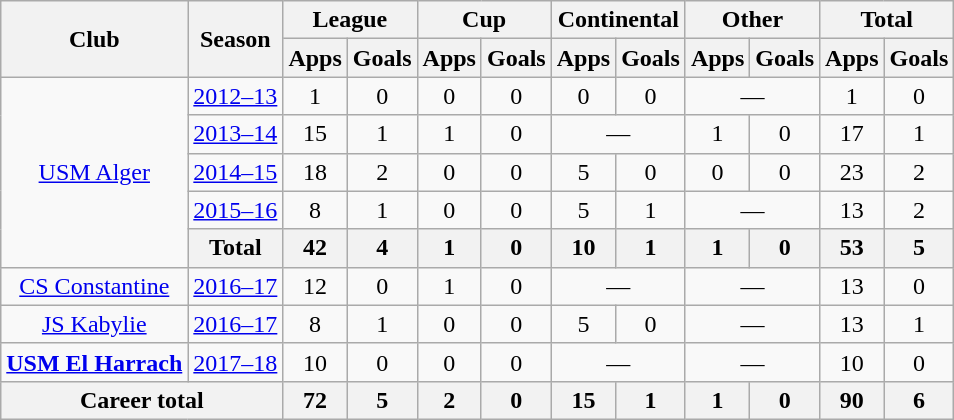<table class="wikitable" style="font-size:100%; text-align: center;">
<tr>
<th rowspan="2">Club</th>
<th rowspan="2">Season</th>
<th colspan="2">League</th>
<th colspan="2">Cup</th>
<th colspan="2">Continental</th>
<th colspan="2">Other</th>
<th colspan="2">Total</th>
</tr>
<tr>
<th>Apps</th>
<th>Goals</th>
<th>Apps</th>
<th>Goals</th>
<th>Apps</th>
<th>Goals</th>
<th>Apps</th>
<th>Goals</th>
<th>Apps</th>
<th>Goals</th>
</tr>
<tr>
<td rowspan="5" valign="center"><a href='#'>USM Alger</a></td>
<td><a href='#'>2012–13</a></td>
<td>1</td>
<td>0</td>
<td>0</td>
<td>0</td>
<td>0</td>
<td>0</td>
<td colspan=2>—</td>
<td>1</td>
<td>0</td>
</tr>
<tr>
<td><a href='#'>2013–14</a></td>
<td>15</td>
<td>1</td>
<td>1</td>
<td>0</td>
<td colspan=2>—</td>
<td>1</td>
<td>0</td>
<td>17</td>
<td>1</td>
</tr>
<tr>
<td><a href='#'>2014–15</a></td>
<td>18</td>
<td>2</td>
<td>0</td>
<td>0</td>
<td>5</td>
<td>0</td>
<td>0</td>
<td>0</td>
<td>23</td>
<td>2</td>
</tr>
<tr>
<td><a href='#'>2015–16</a></td>
<td>8</td>
<td>1</td>
<td>0</td>
<td>0</td>
<td>5</td>
<td>1</td>
<td colspan=2>—</td>
<td>13</td>
<td>2</td>
</tr>
<tr>
<th colspan="1">Total</th>
<th>42</th>
<th>4</th>
<th>1</th>
<th>0</th>
<th>10</th>
<th>1</th>
<th>1</th>
<th>0</th>
<th>53</th>
<th>5</th>
</tr>
<tr>
<td><a href='#'>CS Constantine</a></td>
<td><a href='#'>2016–17</a></td>
<td>12</td>
<td>0</td>
<td>1</td>
<td>0</td>
<td colspan=2>—</td>
<td colspan=2>—</td>
<td>13</td>
<td>0</td>
</tr>
<tr>
<td><a href='#'>JS Kabylie</a></td>
<td><a href='#'>2016–17</a></td>
<td>8</td>
<td>1</td>
<td>0</td>
<td>0</td>
<td>5</td>
<td>0</td>
<td colspan=2>—</td>
<td>13</td>
<td>1</td>
</tr>
<tr>
<td><strong><a href='#'>USM El Harrach</a></strong></td>
<td><a href='#'>2017–18</a></td>
<td>10</td>
<td>0</td>
<td>0</td>
<td>0</td>
<td colspan=2>—</td>
<td colspan=2>—</td>
<td>10</td>
<td>0</td>
</tr>
<tr>
<th colspan="2">Career total</th>
<th>72</th>
<th>5</th>
<th>2</th>
<th>0</th>
<th>15</th>
<th>1</th>
<th>1</th>
<th>0</th>
<th>90</th>
<th>6</th>
</tr>
</table>
